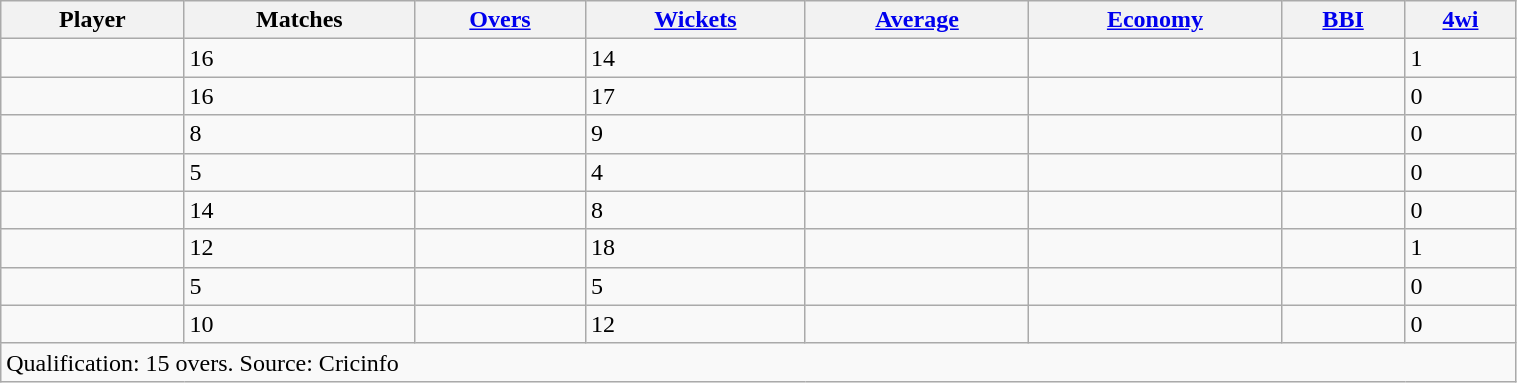<table class="wikitable sortable" style="width:80%;">
<tr>
<th>Player</th>
<th>Matches</th>
<th><a href='#'>Overs</a></th>
<th><a href='#'>Wickets</a></th>
<th><a href='#'>Average</a></th>
<th><a href='#'>Economy</a></th>
<th><a href='#'>BBI</a></th>
<th><a href='#'>4wi</a></th>
</tr>
<tr>
<td></td>
<td>16</td>
<td></td>
<td>14</td>
<td></td>
<td></td>
<td></td>
<td>1</td>
</tr>
<tr>
<td></td>
<td>16</td>
<td></td>
<td>17</td>
<td></td>
<td></td>
<td></td>
<td>0</td>
</tr>
<tr>
<td></td>
<td>8</td>
<td></td>
<td>9</td>
<td></td>
<td></td>
<td></td>
<td>0</td>
</tr>
<tr>
<td></td>
<td>5</td>
<td></td>
<td>4</td>
<td></td>
<td></td>
<td></td>
<td>0</td>
</tr>
<tr>
<td></td>
<td>14</td>
<td></td>
<td>8</td>
<td></td>
<td></td>
<td></td>
<td>0</td>
</tr>
<tr>
<td></td>
<td>12</td>
<td></td>
<td>18</td>
<td></td>
<td></td>
<td></td>
<td>1</td>
</tr>
<tr>
<td></td>
<td>5</td>
<td></td>
<td>5</td>
<td></td>
<td></td>
<td></td>
<td>0</td>
</tr>
<tr>
<td></td>
<td>10</td>
<td></td>
<td>12</td>
<td></td>
<td></td>
<td></td>
<td>0</td>
</tr>
<tr class="unsortable">
<td colspan="8">Qualification: 15 overs.  Source: Cricinfo</td>
</tr>
</table>
